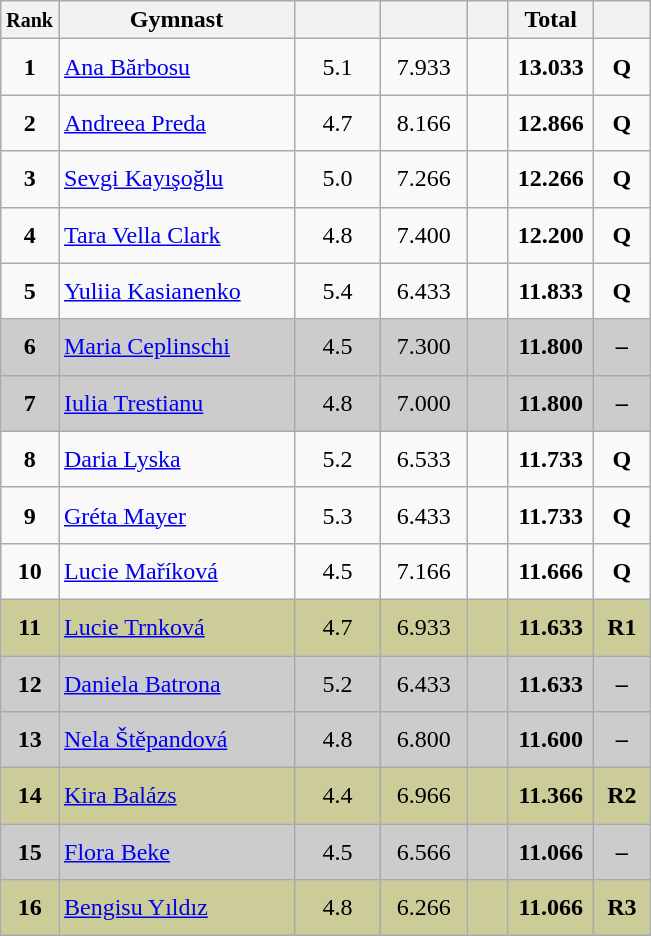<table style="text-align:center;" class="wikitable sortable">
<tr>
<th scope="col" style="width:15px;"><small>Rank</small></th>
<th scope="col" style="width:150px;">Gymnast</th>
<th scope="col" style="width:50px;"><small></small></th>
<th scope="col" style="width:50px;"><small></small></th>
<th scope="col" style="width:20px;"><small></small></th>
<th scope="col" style="width:50px;">Total</th>
<th scope="col" style="width:30px;"><small></small></th>
</tr>
<tr>
<td scope="row" style="text-align:center"><strong>1</strong></td>
<td style="height:30px; text-align:left;"> <a href='#'>Ana Bărbosu</a></td>
<td>5.1</td>
<td>7.933</td>
<td></td>
<td><strong>13.033</strong></td>
<td><strong>Q</strong></td>
</tr>
<tr>
<td scope="row" style="text-align:center"><strong>2</strong></td>
<td style="height:30px; text-align:left;"> <a href='#'>Andreea Preda</a></td>
<td>4.7</td>
<td>8.166</td>
<td></td>
<td><strong>12.866</strong></td>
<td><strong>Q</strong></td>
</tr>
<tr>
<td scope="row" style="text-align:center"><strong>3</strong></td>
<td style="height:30px; text-align:left;"> <a href='#'>Sevgi Kayışoğlu</a></td>
<td>5.0</td>
<td>7.266</td>
<td></td>
<td><strong>12.266</strong></td>
<td><strong>Q</strong></td>
</tr>
<tr>
<td scope="row" style="text-align:center"><strong>4</strong></td>
<td style="height:30px; text-align:left;"> <a href='#'>Tara Vella Clark</a></td>
<td>4.8</td>
<td>7.400</td>
<td></td>
<td><strong>12.200</strong></td>
<td><strong>Q</strong></td>
</tr>
<tr>
<td scope="row" style="text-align:center"><strong>5</strong></td>
<td style="height:30px; text-align:left;"> <a href='#'>Yuliia Kasianenko</a></td>
<td>5.4</td>
<td>6.433</td>
<td></td>
<td><strong>11.833</strong></td>
<td><strong>Q</strong></td>
</tr>
<tr style="background:#cccccc;">
<td scope="row" style="text-align:center"><strong>6</strong></td>
<td style="height:30px; text-align:left;"> <a href='#'>Maria Ceplinschi</a></td>
<td>4.5</td>
<td>7.300</td>
<td></td>
<td><strong>11.800</strong></td>
<td><strong>–</strong></td>
</tr>
<tr style="background:#cccccc;">
<td scope="row" style="text-align:center"><strong>7</strong></td>
<td style="height:30px; text-align:left;"> <a href='#'>Iulia Trestianu</a></td>
<td>4.8</td>
<td>7.000</td>
<td></td>
<td><strong>11.800</strong></td>
<td><strong>–</strong></td>
</tr>
<tr>
<td scope="row" style="text-align:center"><strong>8</strong></td>
<td style="height:30px; text-align:left;"> <a href='#'>Daria Lyska</a></td>
<td>5.2</td>
<td>6.533</td>
<td></td>
<td><strong>11.733</strong></td>
<td><strong>Q</strong></td>
</tr>
<tr>
<td scope="row" style="text-align:center"><strong>9</strong></td>
<td style="height:30px; text-align:left;"> <a href='#'>Gréta Mayer</a></td>
<td>5.3</td>
<td>6.433</td>
<td></td>
<td><strong>11.733</strong></td>
<td><strong>Q</strong></td>
</tr>
<tr>
<td scope="row" style="text-align:center"><strong>10</strong></td>
<td style="height:30px; text-align:left;"> <a href='#'>Lucie Maříková</a></td>
<td>4.5</td>
<td>7.166</td>
<td></td>
<td><strong>11.666</strong></td>
<td><strong>Q</strong></td>
</tr>
<tr style="background:#cccc99;">
<td scope="row" style="text-align:center"><strong>11</strong></td>
<td style="height:30px; text-align:left;"> <a href='#'>Lucie Trnková</a></td>
<td>4.7</td>
<td>6.933</td>
<td></td>
<td><strong>11.633</strong></td>
<td><strong>R1</strong></td>
</tr>
<tr style="background:#cccccc;">
<td scope="row" style="text-align:center"><strong>12</strong></td>
<td style="height:30px; text-align:left;"> <a href='#'>Daniela Batrona</a></td>
<td>5.2</td>
<td>6.433</td>
<td></td>
<td><strong>11.633</strong></td>
<td><strong>–</strong></td>
</tr>
<tr style="background:#cccccc;">
<td scope="row" style="text-align:center"><strong>13</strong></td>
<td style="height:30px; text-align:left;"> <a href='#'>Nela Štěpandová</a></td>
<td>4.8</td>
<td>6.800</td>
<td></td>
<td><strong>11.600</strong></td>
<td><strong>–</strong></td>
</tr>
<tr style="background:#cccc99;">
<td scope="row" style="text-align:center"><strong>14</strong></td>
<td style="height:30px; text-align:left;"> <a href='#'>Kira Balázs</a></td>
<td>4.4</td>
<td>6.966</td>
<td></td>
<td><strong>11.366</strong></td>
<td><strong>R2</strong></td>
</tr>
<tr style="background:#cccccc;">
<td scope="row" style="text-align:center"><strong>15</strong></td>
<td style="height:30px; text-align:left;"> <a href='#'>Flora Beke</a></td>
<td>4.5</td>
<td>6.566</td>
<td></td>
<td><strong>11.066</strong></td>
<td><strong>–</strong></td>
</tr>
<tr style="background:#cccc99;">
<td scope="row" style="text-align:center"><strong>16</strong></td>
<td style="height:30px; text-align:left;"> <a href='#'>Bengisu Yıldız</a></td>
<td>4.8</td>
<td>6.266</td>
<td></td>
<td><strong>11.066</strong></td>
<td><strong>R3</strong></td>
</tr>
</table>
